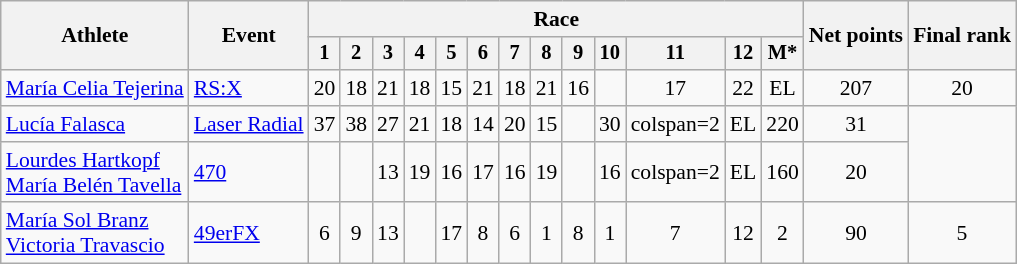<table class="wikitable" style="font-size:90%">
<tr>
<th rowspan="2">Athlete</th>
<th rowspan="2">Event</th>
<th colspan=13>Race</th>
<th rowspan=2>Net points</th>
<th rowspan=2>Final rank</th>
</tr>
<tr style="font-size:95%">
<th>1</th>
<th>2</th>
<th>3</th>
<th>4</th>
<th>5</th>
<th>6</th>
<th>7</th>
<th>8</th>
<th>9</th>
<th>10</th>
<th>11</th>
<th>12</th>
<th>M*</th>
</tr>
<tr align=center>
<td align=left><a href='#'>María Celia Tejerina</a></td>
<td align=left><a href='#'>RS:X</a></td>
<td>20</td>
<td>18</td>
<td>21</td>
<td>18</td>
<td>15</td>
<td>21</td>
<td>18</td>
<td>21</td>
<td>16</td>
<td></td>
<td>17</td>
<td>22</td>
<td>EL</td>
<td>207</td>
<td>20</td>
</tr>
<tr align=center>
<td align=left><a href='#'>Lucía Falasca</a></td>
<td align=left><a href='#'>Laser Radial</a></td>
<td>37</td>
<td>38</td>
<td>27</td>
<td>21</td>
<td>18</td>
<td>14</td>
<td>20</td>
<td>15</td>
<td></td>
<td>30</td>
<td>colspan=2 </td>
<td>EL</td>
<td>220</td>
<td>31</td>
</tr>
<tr align=center>
<td align=left><a href='#'>Lourdes Hartkopf</a><br><a href='#'>María Belén Tavella</a></td>
<td align=left><a href='#'>470</a></td>
<td></td>
<td></td>
<td>13</td>
<td>19</td>
<td>16</td>
<td>17</td>
<td>16</td>
<td>19</td>
<td></td>
<td>16</td>
<td>colspan=2 </td>
<td>EL</td>
<td>160</td>
<td>20</td>
</tr>
<tr align=center>
<td align=left><a href='#'>María Sol Branz</a><br><a href='#'>Victoria Travascio</a></td>
<td align=left><a href='#'>49erFX</a></td>
<td>6</td>
<td>9</td>
<td>13</td>
<td></td>
<td>17</td>
<td>8</td>
<td>6</td>
<td>1</td>
<td>8</td>
<td>1</td>
<td>7</td>
<td>12</td>
<td>2</td>
<td>90</td>
<td>5</td>
</tr>
</table>
